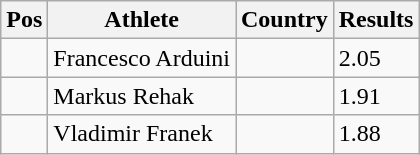<table class="wikitable wikble">
<tr>
<th>Pos</th>
<th>Athlete</th>
<th>Country</th>
<th>Results</th>
</tr>
<tr>
<td align="center"></td>
<td>Francesco Arduini</td>
<td></td>
<td>2.05</td>
</tr>
<tr>
<td align="center"></td>
<td>Markus Rehak</td>
<td></td>
<td>1.91</td>
</tr>
<tr>
<td align="center"></td>
<td>Vladimir Franek</td>
<td></td>
<td>1.88</td>
</tr>
</table>
